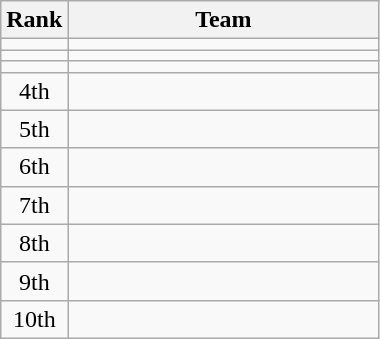<table class=wikitable style="text-align:center;">
<tr>
<th>Rank</th>
<th width=200>Team</th>
</tr>
<tr>
<td></td>
<td align=left></td>
</tr>
<tr>
<td></td>
<td align=left></td>
</tr>
<tr>
<td></td>
<td align=left></td>
</tr>
<tr>
<td>4th</td>
<td align=left></td>
</tr>
<tr>
<td>5th</td>
<td align=left></td>
</tr>
<tr>
<td>6th</td>
<td align=left></td>
</tr>
<tr>
<td>7th</td>
<td align=left></td>
</tr>
<tr>
<td>8th</td>
<td align=left></td>
</tr>
<tr>
<td>9th</td>
<td align=left></td>
</tr>
<tr>
<td>10th</td>
<td align=left></td>
</tr>
</table>
